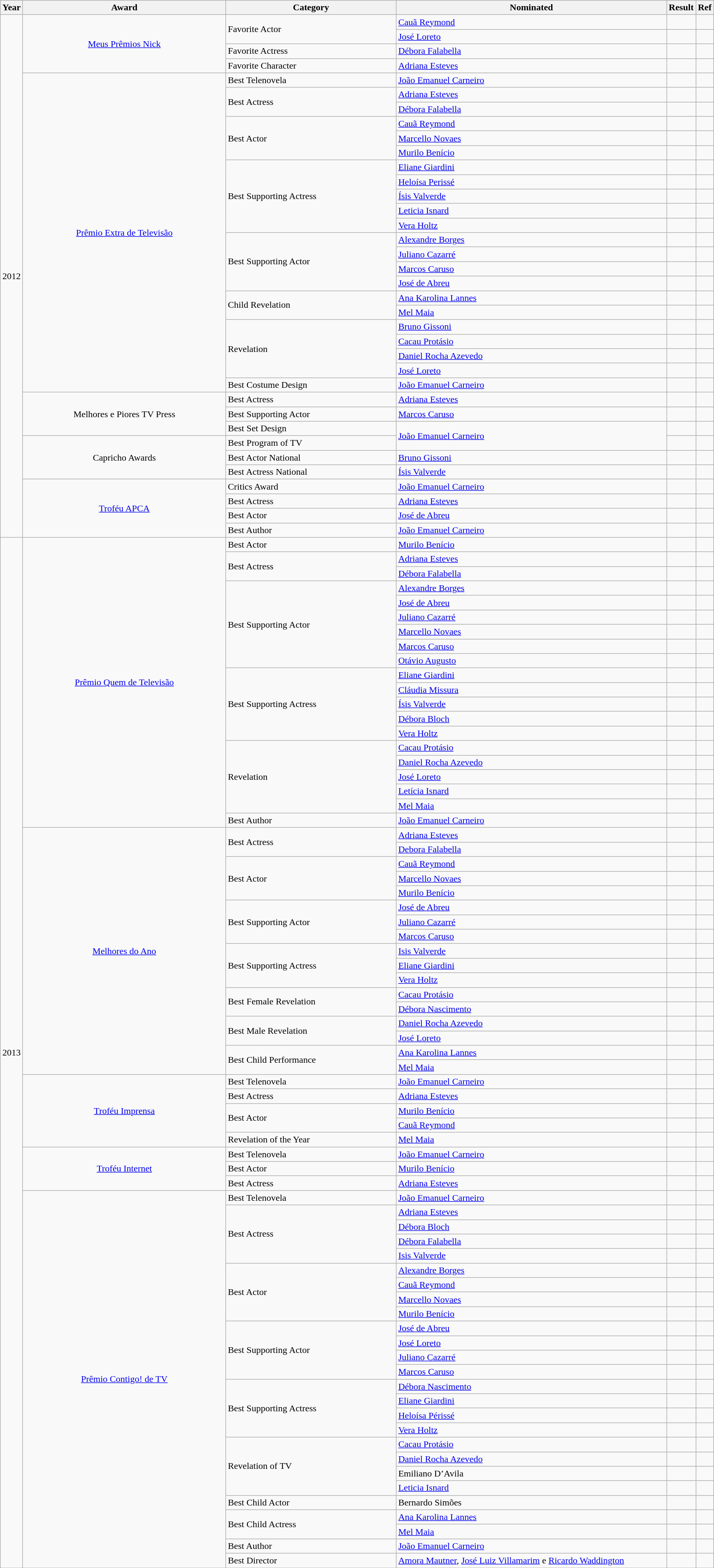<table class="wikitable">
<tr>
<th width="3%">Year</th>
<th width="30%">Award</th>
<th width="25%">Category</th>
<th width="40%">Nominated</th>
<th width="10%">Result</th>
<th width="2%">Ref</th>
</tr>
<tr>
<td rowspan="36">2012</td>
<td rowspan="4" style="text-align:center;"><a href='#'>Meus Prêmios Nick</a></td>
<td rowspan="2">Favorite Actor</td>
<td><a href='#'>Cauã Reymond</a></td>
<td></td>
<td></td>
</tr>
<tr>
<td><a href='#'>José Loreto</a></td>
<td></td>
<td></td>
</tr>
<tr>
<td>Favorite Actress</td>
<td><a href='#'>Débora Falabella</a></td>
<td></td>
<td></td>
</tr>
<tr>
<td>Favorite Character</td>
<td><a href='#'>Adriana Esteves</a></td>
<td></td>
<td></td>
</tr>
<tr>
<td rowspan="22" style="text-align:center;"><a href='#'>Prêmio Extra de Televisão</a></td>
<td>Best Telenovela</td>
<td><a href='#'>João Emanuel Carneiro</a></td>
<td></td>
<td></td>
</tr>
<tr>
<td rowspan="2">Best Actress</td>
<td><a href='#'>Adriana Esteves</a></td>
<td></td>
<td></td>
</tr>
<tr>
<td><a href='#'>Débora Falabella</a></td>
<td></td>
<td></td>
</tr>
<tr>
<td rowspan="3">Best Actor</td>
<td><a href='#'>Cauã Reymond</a></td>
<td></td>
<td></td>
</tr>
<tr>
<td><a href='#'>Marcello Novaes</a></td>
<td></td>
<td></td>
</tr>
<tr>
<td><a href='#'>Murilo Benício</a></td>
<td></td>
<td></td>
</tr>
<tr>
<td rowspan="5">Best Supporting Actress</td>
<td><a href='#'>Eliane Giardini</a></td>
<td></td>
<td></td>
</tr>
<tr>
<td><a href='#'>Heloísa Perissé</a></td>
<td></td>
<td></td>
</tr>
<tr>
<td><a href='#'>Ísis Valverde</a></td>
<td></td>
<td></td>
</tr>
<tr>
<td><a href='#'>Leticia Isnard</a></td>
<td></td>
<td></td>
</tr>
<tr>
<td><a href='#'>Vera Holtz</a></td>
<td></td>
<td></td>
</tr>
<tr>
<td rowspan="4">Best Supporting Actor</td>
<td><a href='#'>Alexandre Borges</a></td>
<td></td>
<td></td>
</tr>
<tr>
<td><a href='#'>Juliano Cazarré</a></td>
<td></td>
<td></td>
</tr>
<tr>
<td><a href='#'>Marcos Caruso</a></td>
<td></td>
<td></td>
</tr>
<tr>
<td><a href='#'>José de Abreu</a></td>
<td></td>
<td></td>
</tr>
<tr>
<td rowspan="2">Child Revelation</td>
<td><a href='#'>Ana Karolina Lannes</a></td>
<td></td>
<td></td>
</tr>
<tr>
<td><a href='#'>Mel Maia</a></td>
<td></td>
<td></td>
</tr>
<tr>
<td rowspan="4">Revelation</td>
<td><a href='#'>Bruno Gissoni</a></td>
<td></td>
<td></td>
</tr>
<tr>
<td><a href='#'>Cacau Protásio</a></td>
<td></td>
<td></td>
</tr>
<tr>
<td><a href='#'>Daniel Rocha Azevedo</a></td>
<td></td>
<td></td>
</tr>
<tr>
<td><a href='#'>José Loreto</a></td>
<td></td>
<td></td>
</tr>
<tr>
<td>Best Costume Design</td>
<td><a href='#'>João Emanuel Carneiro</a></td>
<td></td>
<td></td>
</tr>
<tr>
<td rowspan="3" style="text-align:center;">Melhores e Piores TV Press</td>
<td>Best Actress</td>
<td><a href='#'>Adriana Esteves</a></td>
<td></td>
<td></td>
</tr>
<tr>
<td>Best Supporting Actor</td>
<td><a href='#'>Marcos Caruso</a></td>
<td></td>
<td></td>
</tr>
<tr>
<td>Best Set Design</td>
<td rowspan=2><a href='#'>João Emanuel Carneiro</a></td>
<td></td>
<td></td>
</tr>
<tr>
<td rowspan="3" style="text-align:center;">Capricho Awards</td>
<td>Best Program of TV</td>
<td></td>
<td></td>
</tr>
<tr>
<td>Best Actor National</td>
<td><a href='#'>Bruno Gissoni</a></td>
<td></td>
<td></td>
</tr>
<tr>
<td>Best Actress National</td>
<td><a href='#'>Ísis Valverde</a></td>
<td></td>
<td></td>
</tr>
<tr>
<td rowspan="4" style="text-align:center;"><a href='#'>Troféu APCA</a></td>
<td>Critics Award</td>
<td><a href='#'>João Emanuel Carneiro</a></td>
<td></td>
<td></td>
</tr>
<tr>
<td>Best Actress</td>
<td><a href='#'>Adriana Esteves</a></td>
<td></td>
<td></td>
</tr>
<tr>
<td>Best Actor</td>
<td><a href='#'>José de Abreu</a></td>
<td></td>
<td></td>
</tr>
<tr>
<td>Best Author</td>
<td><a href='#'>João Emanuel Carneiro</a></td>
<td></td>
<td></td>
</tr>
<tr>
<td rowspan="71">2013</td>
<td rowspan="20" style="text-align:center;"><a href='#'>Prêmio Quem de Televisão</a></td>
<td>Best Actor</td>
<td><a href='#'>Murilo Benício</a></td>
<td></td>
<td></td>
</tr>
<tr>
<td rowspan="2">Best Actress</td>
<td><a href='#'>Adriana Esteves</a></td>
<td></td>
<td></td>
</tr>
<tr>
<td><a href='#'>Débora Falabella</a></td>
<td></td>
<td></td>
</tr>
<tr>
<td rowspan="6">Best Supporting Actor</td>
<td><a href='#'>Alexandre Borges</a></td>
<td></td>
<td></td>
</tr>
<tr>
<td><a href='#'>José de Abreu</a></td>
<td></td>
<td></td>
</tr>
<tr>
<td><a href='#'>Juliano Cazarré</a></td>
<td></td>
<td></td>
</tr>
<tr>
<td><a href='#'>Marcello Novaes</a></td>
<td></td>
<td></td>
</tr>
<tr>
<td><a href='#'>Marcos Caruso</a></td>
<td></td>
<td></td>
</tr>
<tr>
<td><a href='#'>Otávio Augusto</a></td>
<td></td>
<td></td>
</tr>
<tr>
<td rowspan="5">Best Supporting Actress</td>
<td><a href='#'>Eliane Giardini</a></td>
<td></td>
<td></td>
</tr>
<tr>
<td><a href='#'>Cláudia Missura</a></td>
<td></td>
<td></td>
</tr>
<tr>
<td><a href='#'>Ísis Valverde</a></td>
<td></td>
<td></td>
</tr>
<tr>
<td><a href='#'>Débora Bloch</a></td>
<td></td>
<td></td>
</tr>
<tr>
<td><a href='#'>Vera Holtz</a></td>
<td></td>
<td></td>
</tr>
<tr>
<td rowspan="5">Revelation</td>
<td><a href='#'>Cacau Protásio</a></td>
<td></td>
<td></td>
</tr>
<tr>
<td><a href='#'>Daniel Rocha Azevedo</a></td>
<td></td>
<td></td>
</tr>
<tr>
<td><a href='#'>José Loreto</a></td>
<td></td>
<td></td>
</tr>
<tr>
<td><a href='#'>Letícia Isnard</a></td>
<td></td>
<td></td>
</tr>
<tr>
<td><a href='#'>Mel Maia</a></td>
<td></td>
<td></td>
</tr>
<tr>
<td>Best Author</td>
<td><a href='#'>João Emanuel Carneiro</a></td>
<td></td>
<td></td>
</tr>
<tr>
<td rowspan="17" style="text-align:center;"><a href='#'>Melhores do Ano</a></td>
<td rowspan="2">Best Actress</td>
<td><a href='#'>Adriana Esteves</a></td>
<td></td>
<td></td>
</tr>
<tr>
<td><a href='#'>Debora Falabella</a></td>
<td></td>
<td></td>
</tr>
<tr>
<td rowspan="3">Best Actor</td>
<td><a href='#'>Cauã Reymond</a></td>
<td></td>
<td></td>
</tr>
<tr>
<td><a href='#'>Marcello Novaes</a></td>
<td></td>
<td></td>
</tr>
<tr>
<td><a href='#'>Murilo Benício</a></td>
<td></td>
<td></td>
</tr>
<tr>
<td rowspan="3">Best Supporting Actor</td>
<td><a href='#'>José de Abreu</a></td>
<td></td>
<td></td>
</tr>
<tr>
<td><a href='#'>Juliano Cazarré</a></td>
<td></td>
<td></td>
</tr>
<tr>
<td><a href='#'>Marcos Caruso</a></td>
<td></td>
<td></td>
</tr>
<tr>
<td rowspan="3">Best Supporting Actress</td>
<td><a href='#'>Isis Valverde</a></td>
<td></td>
<td></td>
</tr>
<tr>
<td><a href='#'>Eliane Giardini</a></td>
<td></td>
<td></td>
</tr>
<tr>
<td><a href='#'>Vera Holtz</a></td>
<td></td>
<td></td>
</tr>
<tr>
<td rowspan="2">Best Female Revelation</td>
<td><a href='#'>Cacau Protásio</a></td>
<td></td>
<td></td>
</tr>
<tr>
<td><a href='#'>Débora Nascimento</a></td>
<td></td>
<td></td>
</tr>
<tr>
<td rowspan="2">Best Male Revelation</td>
<td><a href='#'>Daniel Rocha Azevedo</a></td>
<td></td>
<td></td>
</tr>
<tr>
<td><a href='#'>José Loreto</a></td>
<td></td>
<td></td>
</tr>
<tr>
<td rowspan="2">Best Child Performance</td>
<td><a href='#'>Ana Karolina Lannes</a></td>
<td></td>
<td></td>
</tr>
<tr>
<td><a href='#'>Mel Maia</a></td>
<td></td>
<td></td>
</tr>
<tr>
<td rowspan="5" style="text-align:center;"><a href='#'>Troféu Imprensa</a></td>
<td>Best Telenovela</td>
<td><a href='#'>João Emanuel Carneiro</a></td>
<td></td>
<td></td>
</tr>
<tr>
<td>Best Actress</td>
<td><a href='#'>Adriana Esteves</a></td>
<td></td>
<td></td>
</tr>
<tr>
<td rowspan="2">Best Actor</td>
<td><a href='#'>Murilo Benício</a></td>
<td></td>
<td></td>
</tr>
<tr>
<td><a href='#'>Cauã Reymond</a></td>
<td></td>
<td></td>
</tr>
<tr>
<td>Revelation of the Year</td>
<td><a href='#'>Mel Maia</a></td>
<td></td>
<td></td>
</tr>
<tr>
<td rowspan="3" style="text-align:center;"><a href='#'>Troféu Internet</a></td>
<td>Best Telenovela</td>
<td><a href='#'>João Emanuel Carneiro</a></td>
<td></td>
<td></td>
</tr>
<tr>
<td>Best Actor</td>
<td><a href='#'>Murilo Benício</a></td>
<td></td>
<td></td>
</tr>
<tr>
<td>Best Actress</td>
<td><a href='#'>Adriana Esteves</a></td>
<td></td>
<td></td>
</tr>
<tr>
<td rowspan="26" style="text-align:center;"><a href='#'>Prêmio Contigo! de TV</a></td>
<td>Best Telenovela</td>
<td><a href='#'>João Emanuel Carneiro</a></td>
<td></td>
<td></td>
</tr>
<tr>
<td rowspan="4">Best Actress</td>
<td><a href='#'>Adriana Esteves</a></td>
<td></td>
<td></td>
</tr>
<tr>
<td><a href='#'>Débora Bloch</a></td>
<td></td>
<td></td>
</tr>
<tr>
<td><a href='#'>Débora Falabella</a></td>
<td></td>
<td></td>
</tr>
<tr>
<td><a href='#'>Isis Valverde</a></td>
<td></td>
<td></td>
</tr>
<tr>
<td rowspan="4">Best Actor</td>
<td><a href='#'>Alexandre Borges</a></td>
<td></td>
<td></td>
</tr>
<tr>
<td><a href='#'>Cauã Reymond</a></td>
<td></td>
<td></td>
</tr>
<tr>
<td><a href='#'>Marcello Novaes</a></td>
<td></td>
<td></td>
</tr>
<tr>
<td><a href='#'>Murilo Benício</a></td>
<td></td>
<td></td>
</tr>
<tr>
<td rowspan="4">Best Supporting Actor</td>
<td><a href='#'>José de Abreu</a></td>
<td></td>
<td></td>
</tr>
<tr>
<td><a href='#'>José Loreto</a></td>
<td></td>
<td></td>
</tr>
<tr>
<td><a href='#'>Juliano Cazarré</a></td>
<td></td>
<td></td>
</tr>
<tr>
<td><a href='#'>Marcos Caruso</a></td>
<td></td>
<td></td>
</tr>
<tr>
<td rowspan="4">Best Supporting Actress</td>
<td><a href='#'>Débora Nascimento</a></td>
<td></td>
<td></td>
</tr>
<tr>
<td><a href='#'>Eliane Giardini</a></td>
<td></td>
<td></td>
</tr>
<tr>
<td><a href='#'>Heloísa Périssé</a></td>
<td></td>
<td></td>
</tr>
<tr>
<td><a href='#'>Vera Holtz</a></td>
<td></td>
<td></td>
</tr>
<tr>
<td rowspan="4">Revelation of TV</td>
<td><a href='#'>Cacau Protásio</a></td>
<td></td>
<td></td>
</tr>
<tr>
<td><a href='#'>Daniel Rocha Azevedo</a></td>
<td></td>
<td></td>
</tr>
<tr>
<td>Emiliano D’Avila</td>
<td></td>
<td></td>
</tr>
<tr>
<td><a href='#'>Leticia Isnard</a></td>
<td></td>
<td></td>
</tr>
<tr>
<td>Best Child Actor</td>
<td>Bernardo Simões</td>
<td></td>
<td></td>
</tr>
<tr>
<td rowspan="2">Best Child Actress</td>
<td><a href='#'>Ana Karolina Lannes</a></td>
<td></td>
<td></td>
</tr>
<tr>
<td><a href='#'>Mel Maia</a></td>
<td></td>
<td></td>
</tr>
<tr>
<td>Best Author</td>
<td><a href='#'>João Emanuel Carneiro</a></td>
<td></td>
<td></td>
</tr>
<tr>
<td>Best Director</td>
<td><a href='#'>Amora Mautner</a>, <a href='#'>José Luiz Villamarim</a> e <a href='#'>Ricardo Waddington</a></td>
<td></td>
<td></td>
</tr>
<tr>
</tr>
</table>
